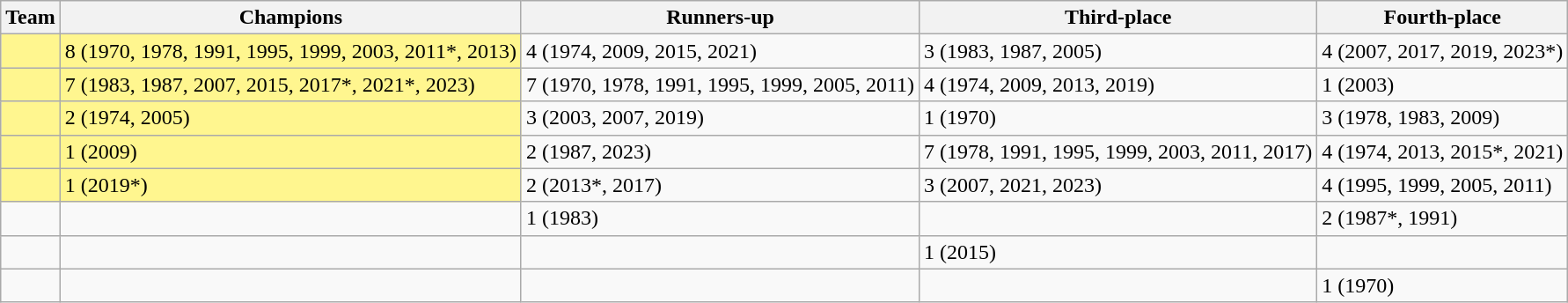<table class="wikitable sortable">
<tr>
<th>Team</th>
<th>Champions</th>
<th>Runners-up</th>
<th>Third-place</th>
<th>Fourth-place</th>
</tr>
<tr>
<td style=background:#FFF68F></td>
<td style=background:#FFF68F>8 (1970, 1978, 1991, 1995, 1999, 2003, 2011*, 2013)</td>
<td>4 (1974, 2009, 2015, 2021)</td>
<td>3 (1983, 1987, 2005)</td>
<td>4 (2007, 2017, 2019, 2023*)</td>
</tr>
<tr>
<td style=background:#FFF68F></td>
<td style=background:#FFF68F>7 (1983, 1987, 2007, 2015, 2017*, 2021*, 2023)</td>
<td>7 (1970, 1978, 1991, 1995, 1999, 2005, 2011)</td>
<td>4 (1974, 2009, 2013, 2019)</td>
<td>1 (2003)</td>
</tr>
<tr>
<td style=background:#FFF68F></td>
<td style=background:#FFF68F>2 (1974, 2005)</td>
<td>3 (2003, 2007, 2019)</td>
<td>1 (1970)</td>
<td>3 (1978, 1983, 2009)</td>
</tr>
<tr>
<td style=background:#FFF68F></td>
<td style=background:#FFF68F>1 (2009)</td>
<td>2 (1987, 2023)</td>
<td>7 (1978, 1991, 1995, 1999, 2003, 2011, 2017)</td>
<td>4 (1974, 2013, 2015*, 2021)</td>
</tr>
<tr>
<td style=background:#FFF68F></td>
<td style=background:#FFF68F>1 (2019*)</td>
<td>2 (2013*, 2017)</td>
<td>3 (2007, 2021, 2023)</td>
<td>4 (1995, 1999, 2005, 2011)</td>
</tr>
<tr>
<td><em></em></td>
<td></td>
<td>1 (1983)</td>
<td></td>
<td>2 (1987*, 1991)</td>
</tr>
<tr>
<td></td>
<td></td>
<td></td>
<td>1 (2015)</td>
<td></td>
</tr>
<tr>
<td></td>
<td></td>
<td></td>
<td></td>
<td>1 (1970)</td>
</tr>
</table>
